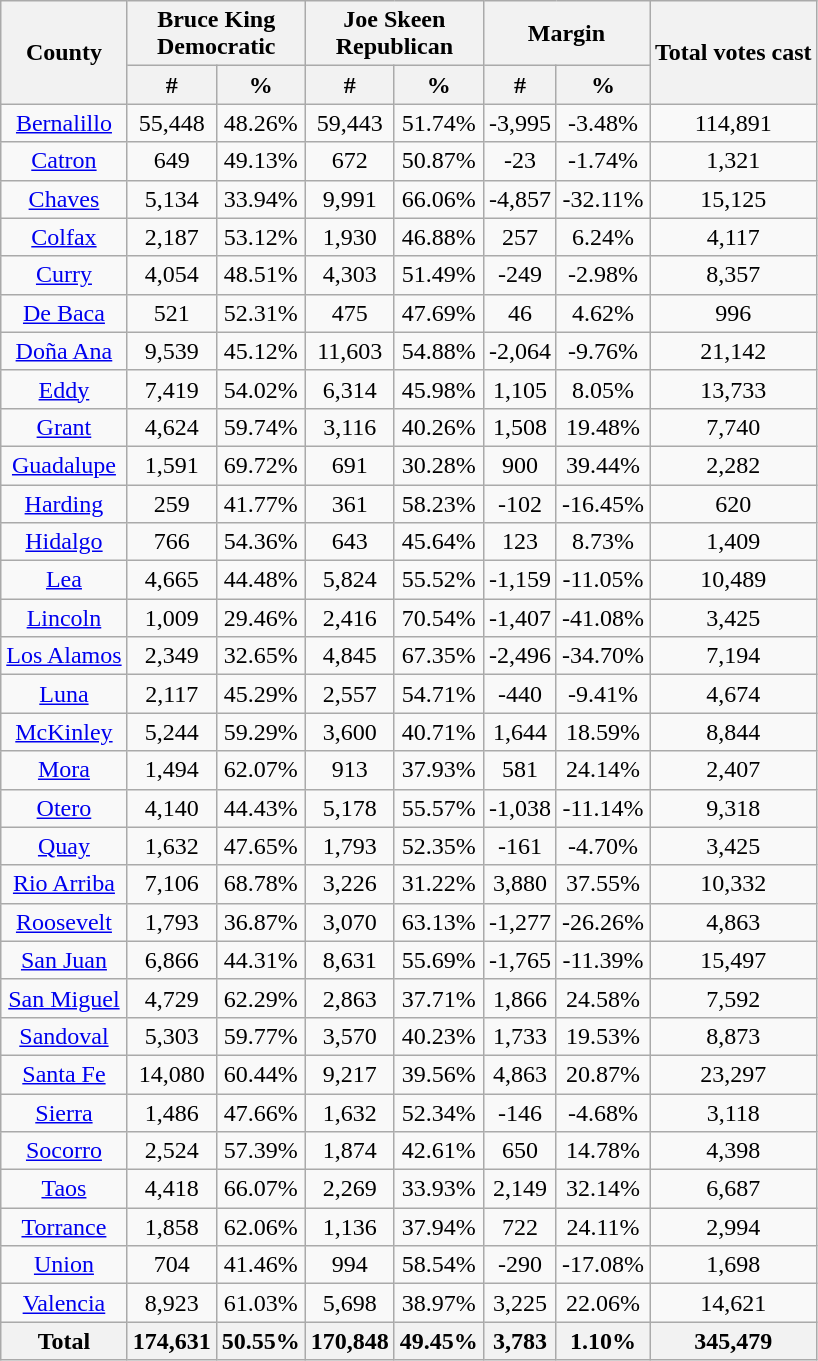<table class="wikitable sortable" style="text-align:center">
<tr>
<th style="text-align:center;" rowspan="2">County</th>
<th style="text-align:center;" colspan="2">Bruce King<br>Democratic</th>
<th style="text-align:center;" colspan="2">Joe Skeen<br>Republican</th>
<th style="text-align:center;" colspan="2">Margin</th>
<th style="text-align:center;" rowspan="2">Total votes cast</th>
</tr>
<tr>
<th style="text-align:center;" data-sort-type="number">#</th>
<th style="text-align:center;" data-sort-type="number">%</th>
<th style="text-align:center;" data-sort-type="number">#</th>
<th style="text-align:center;" data-sort-type="number">%</th>
<th style="text-align:center;" data-sort-type="number">#</th>
<th style="text-align:center;" data-sort-type="number">%</th>
</tr>
<tr style="text-align:center;">
<td><a href='#'>Bernalillo</a></td>
<td>55,448</td>
<td>48.26%</td>
<td>59,443</td>
<td>51.74%</td>
<td>-3,995</td>
<td>-3.48%</td>
<td>114,891</td>
</tr>
<tr style="text-align:center;">
<td><a href='#'>Catron</a></td>
<td>649</td>
<td>49.13%</td>
<td>672</td>
<td>50.87%</td>
<td>-23</td>
<td>-1.74%</td>
<td>1,321</td>
</tr>
<tr style="text-align:center;">
<td><a href='#'>Chaves</a></td>
<td>5,134</td>
<td>33.94%</td>
<td>9,991</td>
<td>66.06%</td>
<td>-4,857</td>
<td>-32.11%</td>
<td>15,125</td>
</tr>
<tr style="text-align:center;">
<td><a href='#'>Colfax</a></td>
<td>2,187</td>
<td>53.12%</td>
<td>1,930</td>
<td>46.88%</td>
<td>257</td>
<td>6.24%</td>
<td>4,117</td>
</tr>
<tr style="text-align:center;">
<td><a href='#'>Curry</a></td>
<td>4,054</td>
<td>48.51%</td>
<td>4,303</td>
<td>51.49%</td>
<td>-249</td>
<td>-2.98%</td>
<td>8,357</td>
</tr>
<tr style="text-align:center;">
<td><a href='#'>De Baca</a></td>
<td>521</td>
<td>52.31%</td>
<td>475</td>
<td>47.69%</td>
<td>46</td>
<td>4.62%</td>
<td>996</td>
</tr>
<tr style="text-align:center;">
<td><a href='#'>Doña Ana</a></td>
<td>9,539</td>
<td>45.12%</td>
<td>11,603</td>
<td>54.88%</td>
<td>-2,064</td>
<td>-9.76%</td>
<td>21,142</td>
</tr>
<tr style="text-align:center;">
<td><a href='#'>Eddy</a></td>
<td>7,419</td>
<td>54.02%</td>
<td>6,314</td>
<td>45.98%</td>
<td>1,105</td>
<td>8.05%</td>
<td>13,733</td>
</tr>
<tr style="text-align:center;">
<td><a href='#'>Grant</a></td>
<td>4,624</td>
<td>59.74%</td>
<td>3,116</td>
<td>40.26%</td>
<td>1,508</td>
<td>19.48%</td>
<td>7,740</td>
</tr>
<tr style="text-align:center;">
<td><a href='#'>Guadalupe</a></td>
<td>1,591</td>
<td>69.72%</td>
<td>691</td>
<td>30.28%</td>
<td>900</td>
<td>39.44%</td>
<td>2,282</td>
</tr>
<tr style="text-align:center;">
<td><a href='#'>Harding</a></td>
<td>259</td>
<td>41.77%</td>
<td>361</td>
<td>58.23%</td>
<td>-102</td>
<td>-16.45%</td>
<td>620</td>
</tr>
<tr style="text-align:center;">
<td><a href='#'>Hidalgo</a></td>
<td>766</td>
<td>54.36%</td>
<td>643</td>
<td>45.64%</td>
<td>123</td>
<td>8.73%</td>
<td>1,409</td>
</tr>
<tr style="text-align:center;">
<td><a href='#'>Lea</a></td>
<td>4,665</td>
<td>44.48%</td>
<td>5,824</td>
<td>55.52%</td>
<td>-1,159</td>
<td>-11.05%</td>
<td>10,489</td>
</tr>
<tr style="text-align:center;">
<td><a href='#'>Lincoln</a></td>
<td>1,009</td>
<td>29.46%</td>
<td>2,416</td>
<td>70.54%</td>
<td>-1,407</td>
<td>-41.08%</td>
<td>3,425</td>
</tr>
<tr style="text-align:center;">
<td><a href='#'>Los Alamos</a></td>
<td>2,349</td>
<td>32.65%</td>
<td>4,845</td>
<td>67.35%</td>
<td>-2,496</td>
<td>-34.70%</td>
<td>7,194</td>
</tr>
<tr style="text-align:center;">
<td><a href='#'>Luna</a></td>
<td>2,117</td>
<td>45.29%</td>
<td>2,557</td>
<td>54.71%</td>
<td>-440</td>
<td>-9.41%</td>
<td>4,674</td>
</tr>
<tr style="text-align:center;">
<td><a href='#'>McKinley</a></td>
<td>5,244</td>
<td>59.29%</td>
<td>3,600</td>
<td>40.71%</td>
<td>1,644</td>
<td>18.59%</td>
<td>8,844</td>
</tr>
<tr style="text-align:center;">
<td><a href='#'>Mora</a></td>
<td>1,494</td>
<td>62.07%</td>
<td>913</td>
<td>37.93%</td>
<td>581</td>
<td>24.14%</td>
<td>2,407</td>
</tr>
<tr style="text-align:center;">
<td><a href='#'>Otero</a></td>
<td>4,140</td>
<td>44.43%</td>
<td>5,178</td>
<td>55.57%</td>
<td>-1,038</td>
<td>-11.14%</td>
<td>9,318</td>
</tr>
<tr style="text-align:center;">
<td><a href='#'>Quay</a></td>
<td>1,632</td>
<td>47.65%</td>
<td>1,793</td>
<td>52.35%</td>
<td>-161</td>
<td>-4.70%</td>
<td>3,425</td>
</tr>
<tr style="text-align:center;">
<td><a href='#'>Rio Arriba</a></td>
<td>7,106</td>
<td>68.78%</td>
<td>3,226</td>
<td>31.22%</td>
<td>3,880</td>
<td>37.55%</td>
<td>10,332</td>
</tr>
<tr style="text-align:center;">
<td><a href='#'>Roosevelt</a></td>
<td>1,793</td>
<td>36.87%</td>
<td>3,070</td>
<td>63.13%</td>
<td>-1,277</td>
<td>-26.26%</td>
<td>4,863</td>
</tr>
<tr style="text-align:center;">
<td><a href='#'>San Juan</a></td>
<td>6,866</td>
<td>44.31%</td>
<td>8,631</td>
<td>55.69%</td>
<td>-1,765</td>
<td>-11.39%</td>
<td>15,497</td>
</tr>
<tr style="text-align:center;">
<td><a href='#'>San Miguel</a></td>
<td>4,729</td>
<td>62.29%</td>
<td>2,863</td>
<td>37.71%</td>
<td>1,866</td>
<td>24.58%</td>
<td>7,592</td>
</tr>
<tr style="text-align:center;">
<td><a href='#'>Sandoval</a></td>
<td>5,303</td>
<td>59.77%</td>
<td>3,570</td>
<td>40.23%</td>
<td>1,733</td>
<td>19.53%</td>
<td>8,873</td>
</tr>
<tr style="text-align:center;">
<td><a href='#'>Santa Fe</a></td>
<td>14,080</td>
<td>60.44%</td>
<td>9,217</td>
<td>39.56%</td>
<td>4,863</td>
<td>20.87%</td>
<td>23,297</td>
</tr>
<tr style="text-align:center;">
<td><a href='#'>Sierra</a></td>
<td>1,486</td>
<td>47.66%</td>
<td>1,632</td>
<td>52.34%</td>
<td>-146</td>
<td>-4.68%</td>
<td>3,118</td>
</tr>
<tr style="text-align:center;">
<td><a href='#'>Socorro</a></td>
<td>2,524</td>
<td>57.39%</td>
<td>1,874</td>
<td>42.61%</td>
<td>650</td>
<td>14.78%</td>
<td>4,398</td>
</tr>
<tr style="text-align:center;">
<td><a href='#'>Taos</a></td>
<td>4,418</td>
<td>66.07%</td>
<td>2,269</td>
<td>33.93%</td>
<td>2,149</td>
<td>32.14%</td>
<td>6,687</td>
</tr>
<tr style="text-align:center;">
<td><a href='#'>Torrance</a></td>
<td>1,858</td>
<td>62.06%</td>
<td>1,136</td>
<td>37.94%</td>
<td>722</td>
<td>24.11%</td>
<td>2,994</td>
</tr>
<tr style="text-align:center;">
<td><a href='#'>Union</a></td>
<td>704</td>
<td>41.46%</td>
<td>994</td>
<td>58.54%</td>
<td>-290</td>
<td>-17.08%</td>
<td>1,698</td>
</tr>
<tr style="text-align:center;">
<td><a href='#'>Valencia</a></td>
<td>8,923</td>
<td>61.03%</td>
<td>5,698</td>
<td>38.97%</td>
<td>3,225</td>
<td>22.06%</td>
<td>14,621</td>
</tr>
<tr style="text-align:center;">
<th>Total</th>
<th>174,631</th>
<th>50.55%</th>
<th>170,848</th>
<th>49.45%</th>
<th>3,783</th>
<th>1.10%</th>
<th>345,479</th>
</tr>
</table>
